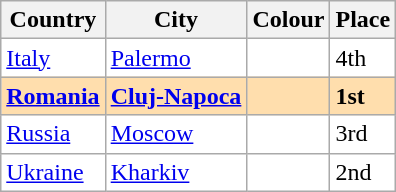<table class="wikitable">
<tr>
<th>Country</th>
<th>City</th>
<th>Colour</th>
<th>Place</th>
</tr>
<tr bgcolor="#FFFFFF">
<td> <a href='#'>Italy</a></td>
<td><a href='#'>Palermo</a></td>
<td></td>
<td>4th</td>
</tr>
<tr bgcolor="#FFDEAD">
<td> <strong><a href='#'>Romania</a></strong></td>
<td><strong><a href='#'>Cluj-Napoca</a></strong></td>
<td></td>
<td><strong>1st</strong></td>
</tr>
<tr bgcolor="#FFFFFF">
<td> <a href='#'>Russia</a></td>
<td><a href='#'>Moscow</a></td>
<td></td>
<td>3rd</td>
</tr>
<tr bgcolor="#FFFFFF">
<td> <a href='#'>Ukraine</a></td>
<td><a href='#'>Kharkiv</a></td>
<td></td>
<td>2nd</td>
</tr>
</table>
